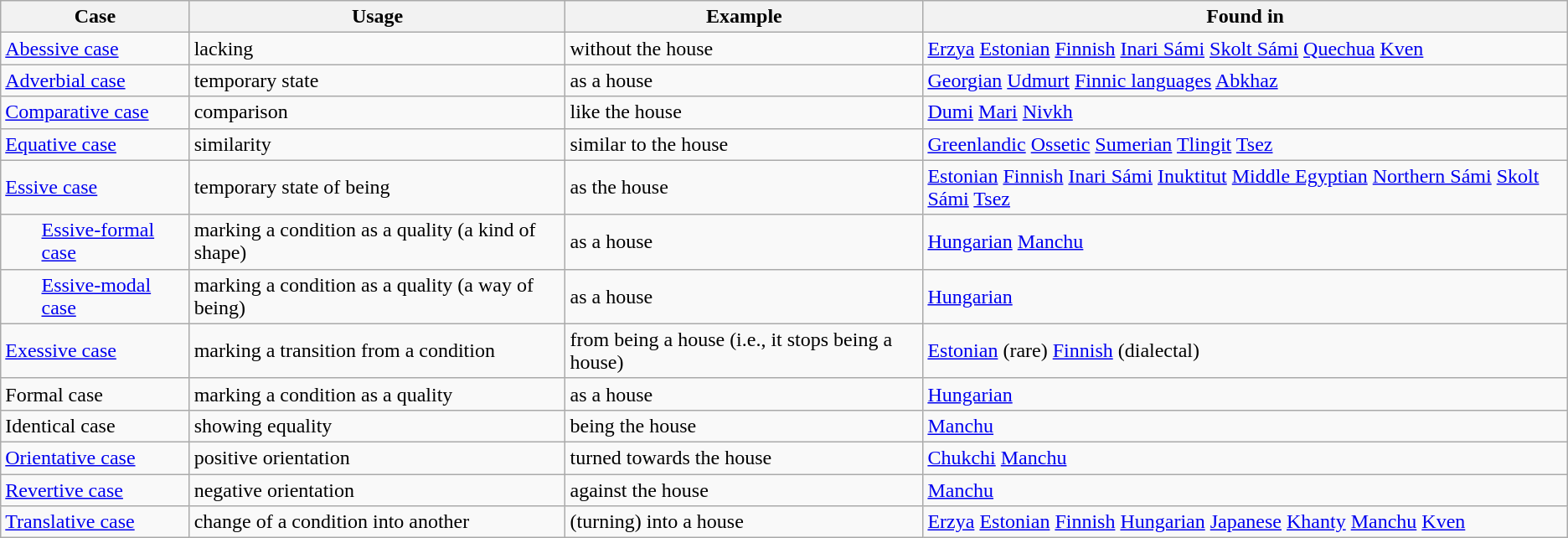<table class="wikitable">
<tr>
<th>Case</th>
<th>Usage</th>
<th>Example</th>
<th>Found in</th>
</tr>
<tr>
<td><a href='#'>Abessive case</a></td>
<td>lacking</td>
<td>without the house</td>
<td><a href='#'>Erzya</a>  <a href='#'>Estonian</a>  <a href='#'>Finnish</a>  <a href='#'>Inari Sámi</a>  <a href='#'>Skolt Sámi</a>  <a href='#'>Quechua</a>  <a href='#'>Kven</a></td>
</tr>
<tr>
<td><a href='#'>Adverbial case</a></td>
<td>temporary state</td>
<td>as a house</td>
<td><a href='#'>Georgian</a>  <a href='#'>Udmurt</a>  <a href='#'>Finnic languages</a>  <a href='#'>Abkhaz</a></td>
</tr>
<tr>
<td><a href='#'>Comparative case</a></td>
<td>comparison</td>
<td>like the house</td>
<td><a href='#'>Dumi</a>  <a href='#'>Mari</a>  <a href='#'>Nivkh</a></td>
</tr>
<tr>
<td><a href='#'>Equative case</a></td>
<td>similarity</td>
<td>similar to the house</td>
<td><a href='#'>Greenlandic</a>  <a href='#'>Ossetic</a>  <a href='#'>Sumerian</a>  <a href='#'>Tlingit</a>  <a href='#'>Tsez</a></td>
</tr>
<tr>
<td><a href='#'>Essive case</a></td>
<td>temporary state of being</td>
<td>as the house</td>
<td><a href='#'>Estonian</a>  <a href='#'>Finnish</a>  <a href='#'>Inari Sámi</a>  <a href='#'>Inuktitut</a>  <a href='#'>Middle Egyptian</a>  <a href='#'>Northern Sámi</a>  <a href='#'>Skolt Sámi</a>  <a href='#'>Tsez</a></td>
</tr>
<tr>
<td style="padding-left: 2em"><a href='#'>Essive-formal case</a></td>
<td>marking a condition as a quality (a kind of shape)</td>
<td>as a house</td>
<td><a href='#'>Hungarian</a>  <a href='#'>Manchu</a></td>
</tr>
<tr>
<td style="padding-left: 2em"><a href='#'>Essive-modal case</a></td>
<td>marking a condition as a quality (a way of being)</td>
<td>as a house</td>
<td><a href='#'>Hungarian</a></td>
</tr>
<tr>
<td><a href='#'>Exessive case</a></td>
<td>marking a transition from a condition</td>
<td>from being a house (i.e., it stops being a house)</td>
<td><a href='#'>Estonian</a> (rare)  <a href='#'>Finnish</a> (dialectal)</td>
</tr>
<tr>
<td>Formal case</td>
<td>marking a condition as a quality</td>
<td>as a house</td>
<td><a href='#'>Hungarian</a></td>
</tr>
<tr>
<td>Identical case</td>
<td>showing equality</td>
<td>being the house</td>
<td><a href='#'>Manchu</a></td>
</tr>
<tr>
<td><a href='#'>Orientative case</a></td>
<td>positive orientation</td>
<td>turned towards the house</td>
<td><a href='#'>Chukchi</a>  <a href='#'>Manchu</a></td>
</tr>
<tr>
<td><a href='#'>Revertive case</a></td>
<td>negative orientation</td>
<td>against the house</td>
<td><a href='#'>Manchu</a></td>
</tr>
<tr>
<td><a href='#'>Translative case</a></td>
<td>change of a condition into another</td>
<td>(turning) into a house</td>
<td><a href='#'>Erzya</a>  <a href='#'>Estonian</a>  <a href='#'>Finnish</a>  <a href='#'>Hungarian</a>  <a href='#'>Japanese</a>  <a href='#'>Khanty</a>  <a href='#'>Manchu</a>  <a href='#'>Kven</a></td>
</tr>
</table>
